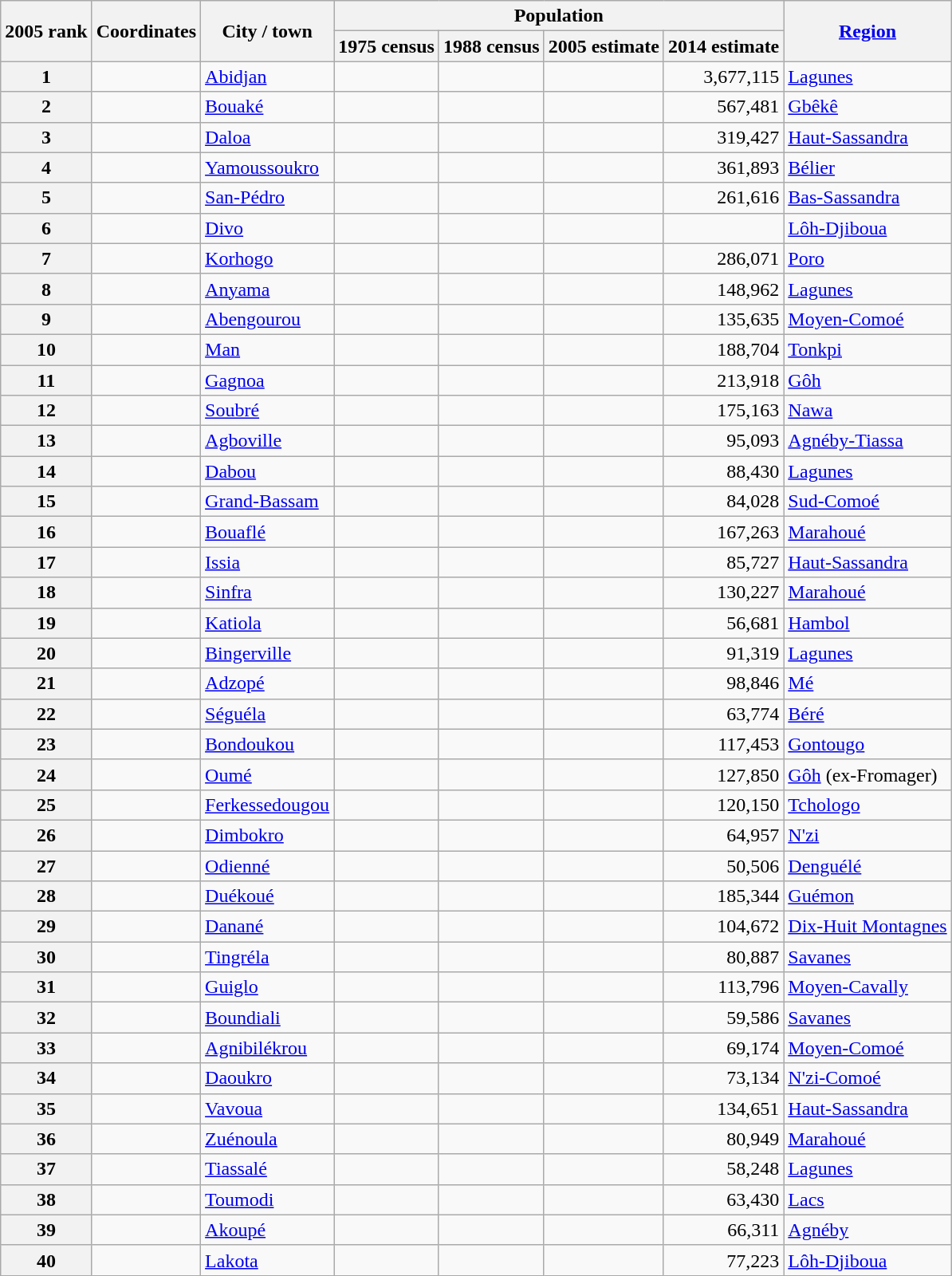<table class="wikitable sortable" style="text-align:right;">
<tr>
<th scope="col" rowspan="2">2005 rank</th>
<th scope="col" rowspan="2">Coordinates</th>
<th scope="col" rowspan="2">City / town</th>
<th scope="col" colspan="4">Population</th>
<th scope="col" rowspan="2"><a href='#'>Region</a></th>
</tr>
<tr>
<th scope="col">1975 census</th>
<th scope="col">1988 census</th>
<th scope="col">2005 estimate</th>
<th scope="col">2014 estimate</th>
</tr>
<tr>
<th scope="row">1</th>
<td style="text-align:left;"></td>
<td style="text-align:left;"><a href='#'>Abidjan</a></td>
<td></td>
<td></td>
<td></td>
<td>3,677,115</td>
<td style="text-align:left;"><a href='#'>Lagunes</a></td>
</tr>
<tr>
<th scope="row">2</th>
<td style="text-align:left;"></td>
<td style="text-align:left;"><a href='#'>Bouaké</a></td>
<td></td>
<td></td>
<td></td>
<td>567,481</td>
<td style="text-align:left;"><a href='#'>Gbêkê</a></td>
</tr>
<tr>
<th scope="row">3</th>
<td style="text-align:left;"></td>
<td style="text-align:left;"><a href='#'>Daloa</a></td>
<td></td>
<td></td>
<td></td>
<td>319,427</td>
<td style="text-align:left;"><a href='#'>Haut-Sassandra</a></td>
</tr>
<tr>
<th scope="row">4</th>
<td style="text-align:left;"></td>
<td style="text-align:left;"><a href='#'>Yamoussoukro</a></td>
<td></td>
<td></td>
<td></td>
<td>361,893</td>
<td style="text-align:left;"><a href='#'>Bélier</a></td>
</tr>
<tr>
<th scope="row">5</th>
<td style="text-align:left;"></td>
<td style="text-align:left;"><a href='#'>San-Pédro</a></td>
<td></td>
<td></td>
<td></td>
<td>261,616</td>
<td style="text-align:left;"><a href='#'>Bas-Sassandra</a></td>
</tr>
<tr>
<th scope="row">6</th>
<td style="text-align:left;"></td>
<td style="text-align:left;"><a href='#'>Divo</a></td>
<td></td>
<td></td>
<td></td>
<td></td>
<td style="text-align:left;"><a href='#'>Lôh-Djiboua</a></td>
</tr>
<tr>
<th scope="row">7</th>
<td style="text-align:left;"></td>
<td style="text-align:left;"><a href='#'>Korhogo</a></td>
<td></td>
<td></td>
<td></td>
<td>286,071</td>
<td style="text-align:left;"><a href='#'>Poro</a></td>
</tr>
<tr>
<th scope="row">8</th>
<td style="text-align:left;"></td>
<td style="text-align:left;"><a href='#'>Anyama</a></td>
<td></td>
<td></td>
<td></td>
<td>148,962</td>
<td style="text-align:left;"><a href='#'>Lagunes</a></td>
</tr>
<tr>
<th scope="row">9</th>
<td style="text-align:left;"></td>
<td style="text-align:left;"><a href='#'>Abengourou</a></td>
<td></td>
<td></td>
<td></td>
<td>135,635</td>
<td style="text-align:left;"><a href='#'>Moyen-Comoé</a></td>
</tr>
<tr>
<th scope="row">10</th>
<td style="text-align:left;"></td>
<td style="text-align:left;"><a href='#'>Man</a></td>
<td></td>
<td></td>
<td></td>
<td>188,704</td>
<td style="text-align:left;"><a href='#'>Tonkpi</a></td>
</tr>
<tr>
<th scope="row">11</th>
<td style="text-align:left;"></td>
<td style="text-align:left;"><a href='#'>Gagnoa</a></td>
<td></td>
<td></td>
<td></td>
<td>213,918</td>
<td style="text-align:left;"><a href='#'>Gôh</a></td>
</tr>
<tr>
<th scope="row">12</th>
<td style="text-align:left;"></td>
<td style="text-align:left;"><a href='#'>Soubré</a></td>
<td></td>
<td></td>
<td></td>
<td>175,163</td>
<td style="text-align:left;"><a href='#'>Nawa</a></td>
</tr>
<tr>
<th scope="row">13</th>
<td style="text-align:left;"></td>
<td style="text-align:left;"><a href='#'>Agboville</a></td>
<td></td>
<td></td>
<td></td>
<td>95,093</td>
<td style="text-align:left;"><a href='#'>Agnéby-Tiassa</a></td>
</tr>
<tr>
<th scope="row">14</th>
<td style="text-align:left;"></td>
<td style="text-align:left;"><a href='#'>Dabou</a></td>
<td></td>
<td></td>
<td></td>
<td>88,430</td>
<td style="text-align:left;"><a href='#'>Lagunes</a></td>
</tr>
<tr>
<th scope="row">15</th>
<td style="text-align:left;"></td>
<td style="text-align:left;"><a href='#'>Grand-Bassam</a></td>
<td></td>
<td></td>
<td></td>
<td>84,028</td>
<td style="text-align:left;"><a href='#'>Sud-Comoé</a></td>
</tr>
<tr>
<th scope="row">16</th>
<td style="text-align:left;"></td>
<td style="text-align:left;"><a href='#'>Bouaflé</a></td>
<td></td>
<td></td>
<td></td>
<td>167,263</td>
<td style="text-align:left;"><a href='#'>Marahoué</a></td>
</tr>
<tr>
<th scope="row">17</th>
<td style="text-align:left;"></td>
<td style="text-align:left;"><a href='#'>Issia</a></td>
<td></td>
<td></td>
<td></td>
<td>85,727</td>
<td style="text-align:left;"><a href='#'>Haut-Sassandra</a></td>
</tr>
<tr>
<th scope="row">18</th>
<td style="text-align:left;"></td>
<td style="text-align:left;"><a href='#'>Sinfra</a></td>
<td></td>
<td></td>
<td></td>
<td>130,227</td>
<td style="text-align:left;"><a href='#'>Marahoué</a></td>
</tr>
<tr>
<th scope="row">19</th>
<td style="text-align:left;"></td>
<td style="text-align:left;"><a href='#'>Katiola</a></td>
<td></td>
<td></td>
<td></td>
<td>56,681</td>
<td style="text-align:left;"><a href='#'>Hambol</a></td>
</tr>
<tr>
<th scope="row">20</th>
<td style="text-align:left;"></td>
<td style="text-align:left;"><a href='#'>Bingerville</a></td>
<td></td>
<td></td>
<td></td>
<td>91,319</td>
<td style="text-align:left;"><a href='#'>Lagunes</a></td>
</tr>
<tr>
<th scope="row">21</th>
<td style="text-align:left;"></td>
<td style="text-align:left;"><a href='#'>Adzopé</a></td>
<td></td>
<td></td>
<td></td>
<td>98,846</td>
<td style="text-align:left;"><a href='#'>Mé</a></td>
</tr>
<tr>
<th scope="row">22</th>
<td style="text-align:left;"></td>
<td style="text-align:left;"><a href='#'>Séguéla</a></td>
<td></td>
<td></td>
<td></td>
<td>63,774</td>
<td style="text-align:left;"><a href='#'>Béré</a></td>
</tr>
<tr>
<th scope="row">23</th>
<td style="text-align:left;"></td>
<td style="text-align:left;"><a href='#'>Bondoukou</a></td>
<td></td>
<td></td>
<td></td>
<td>117,453</td>
<td style="text-align:left;"><a href='#'>Gontougo</a></td>
</tr>
<tr>
<th scope="row">24</th>
<td style="text-align:left;"></td>
<td style="text-align:left;"><a href='#'>Oumé</a></td>
<td></td>
<td></td>
<td></td>
<td>127,850</td>
<td style="text-align:left;"><a href='#'>Gôh</a> (ex-Fromager)</td>
</tr>
<tr>
<th scope="row">25</th>
<td style="text-align:left;"></td>
<td style="text-align:left;"><a href='#'>Ferkessedougou</a></td>
<td></td>
<td></td>
<td></td>
<td>120,150</td>
<td style="text-align:left;"><a href='#'>Tchologo</a></td>
</tr>
<tr>
<th scope="row">26</th>
<td style="text-align:left;"></td>
<td style="text-align:left;"><a href='#'>Dimbokro</a></td>
<td></td>
<td></td>
<td></td>
<td>64,957</td>
<td style="text-align:left;"><a href='#'>N'zi</a></td>
</tr>
<tr>
<th scope="row">27</th>
<td style="text-align:left;"></td>
<td style="text-align:left;"><a href='#'>Odienné</a></td>
<td></td>
<td></td>
<td></td>
<td>50,506</td>
<td style="text-align:left;"><a href='#'>Denguélé</a></td>
</tr>
<tr>
<th scope="row">28</th>
<td style="text-align:left;"></td>
<td style="text-align:left;"><a href='#'>Duékoué</a></td>
<td></td>
<td></td>
<td></td>
<td>185,344</td>
<td style="text-align:left;"><a href='#'>Guémon</a></td>
</tr>
<tr>
<th scope="row">29</th>
<td style="text-align:left;"></td>
<td style="text-align:left;"><a href='#'>Danané</a></td>
<td></td>
<td></td>
<td></td>
<td>104,672</td>
<td style="text-align:left;"><a href='#'>Dix-Huit Montagnes</a></td>
</tr>
<tr>
<th scope="row">30</th>
<td style="text-align:left;"></td>
<td style="text-align:left;"><a href='#'>Tingréla</a></td>
<td></td>
<td></td>
<td></td>
<td>80,887</td>
<td style="text-align:left;"><a href='#'>Savanes</a></td>
</tr>
<tr>
<th scope="row">31</th>
<td style="text-align:left;"></td>
<td style="text-align:left;"><a href='#'>Guiglo</a></td>
<td></td>
<td></td>
<td></td>
<td>113,796</td>
<td style="text-align:left;"><a href='#'>Moyen-Cavally</a></td>
</tr>
<tr>
<th scope="row">32</th>
<td style="text-align:left;"></td>
<td style="text-align:left;"><a href='#'>Boundiali</a></td>
<td></td>
<td></td>
<td></td>
<td>59,586</td>
<td style="text-align:left;"><a href='#'>Savanes</a></td>
</tr>
<tr>
<th scope="row">33</th>
<td style="text-align:left;"></td>
<td style="text-align:left;"><a href='#'>Agnibilékrou</a></td>
<td></td>
<td></td>
<td></td>
<td>69,174</td>
<td style="text-align:left;"><a href='#'>Moyen-Comoé</a></td>
</tr>
<tr>
<th scope="row">34</th>
<td style="text-align:left;"></td>
<td style="text-align:left;"><a href='#'>Daoukro</a></td>
<td></td>
<td></td>
<td></td>
<td>73,134</td>
<td style="text-align:left;"><a href='#'>N'zi-Comoé</a></td>
</tr>
<tr>
<th scope="row">35</th>
<td style="text-align:left;"></td>
<td style="text-align:left;"><a href='#'>Vavoua</a></td>
<td></td>
<td></td>
<td></td>
<td>134,651</td>
<td style="text-align:left;"><a href='#'>Haut-Sassandra</a></td>
</tr>
<tr>
<th scope="row">36</th>
<td style="text-align:left;"></td>
<td style="text-align:left;"><a href='#'>Zuénoula</a></td>
<td></td>
<td></td>
<td></td>
<td>80,949</td>
<td style="text-align:left;"><a href='#'>Marahoué</a></td>
</tr>
<tr>
<th scope="row">37</th>
<td style="text-align:left;"></td>
<td style="text-align:left;"><a href='#'>Tiassalé</a></td>
<td></td>
<td></td>
<td></td>
<td>58,248</td>
<td style="text-align:left;"><a href='#'>Lagunes</a></td>
</tr>
<tr>
<th scope="row">38</th>
<td style="text-align:left;"></td>
<td style="text-align:left;"><a href='#'>Toumodi</a></td>
<td></td>
<td></td>
<td></td>
<td>63,430</td>
<td style="text-align:left;"><a href='#'>Lacs</a></td>
</tr>
<tr>
<th scope="row">39</th>
<td style="text-align:left;"></td>
<td style="text-align:left;"><a href='#'>Akoupé</a></td>
<td></td>
<td></td>
<td></td>
<td>66,311</td>
<td style="text-align:left;"><a href='#'>Agnéby</a></td>
</tr>
<tr>
<th scope="row">40</th>
<td style="text-align:left;"></td>
<td style="text-align:left;"><a href='#'>Lakota</a></td>
<td></td>
<td></td>
<td></td>
<td>77,223</td>
<td style="text-align:left;"><a href='#'>Lôh-Djiboua</a></td>
</tr>
</table>
